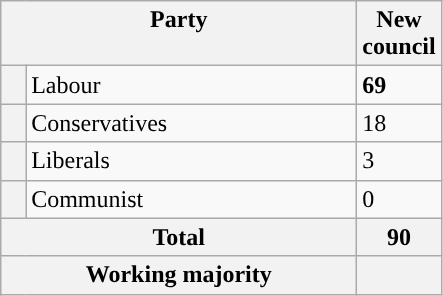<table class="wikitable">
<tr>
<th valign=top colspan="2" style="width: 230px">Party</th>
<th valign=top style="width: 30px">New council</th>
</tr>
<tr>
<th style="background-color: "></th>
<td>Labour</td>
<td><strong>69</strong></td>
</tr>
<tr>
<th style="background-color: "></th>
<td>Conservatives</td>
<td>18</td>
</tr>
<tr>
<th style="background-color: "></th>
<td>Liberals</td>
<td>3</td>
</tr>
<tr>
<th style="background-color: "></th>
<td>Communist</td>
<td>0</td>
</tr>
<tr>
<th colspan=2>Total</th>
<th style="text-align: center">90</th>
</tr>
<tr>
<th colspan=2>Working majority</th>
<th></th>
</tr>
</table>
